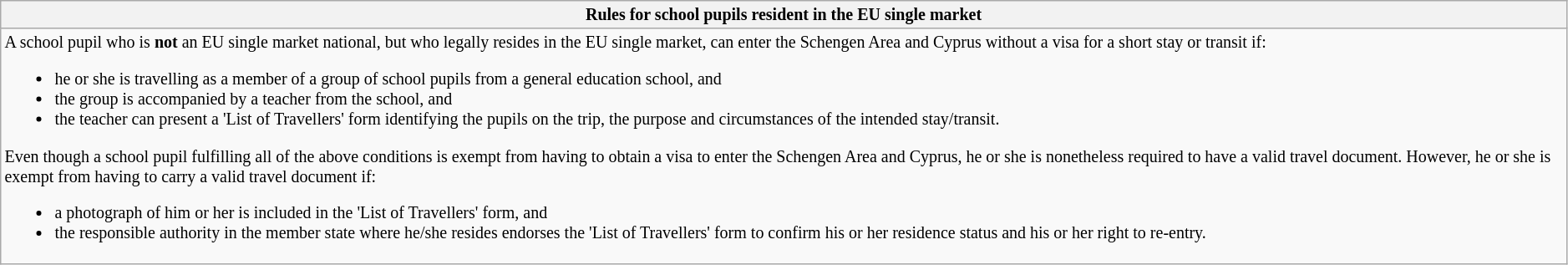<table class="wikitable collapsible collapsed" style="text-align: left; font-size: smaller; table-layout: fixed;">
<tr>
<th style="width:100%;">Rules for school pupils resident in the EU single market</th>
</tr>
<tr>
<td>A school pupil who is <strong>not</strong> an EU single market national, but who legally resides in the EU single market, can enter the Schengen Area and Cyprus without a visa for a short stay or transit if:<br><ul><li>he or she is travelling as a member of a group of school pupils from a general education school, and</li><li>the group is accompanied by a teacher from the school, and</li><li>the teacher can present a 'List of Travellers' form identifying the pupils on the trip, the purpose and circumstances of the intended stay/transit.</li></ul>Even though a school pupil fulfilling all of the above conditions is exempt from having to obtain a visa to enter the Schengen Area and Cyprus, he or she is nonetheless required to have a valid travel document. However, he or she is exempt from having to carry a valid travel document if:<ul><li>a photograph of him or her is included in the 'List of Travellers' form, and</li><li>the responsible authority in the member state where he/she resides endorses the 'List of Travellers' form to confirm his or her residence status and his or her right to re-entry.</li></ul></td>
</tr>
</table>
